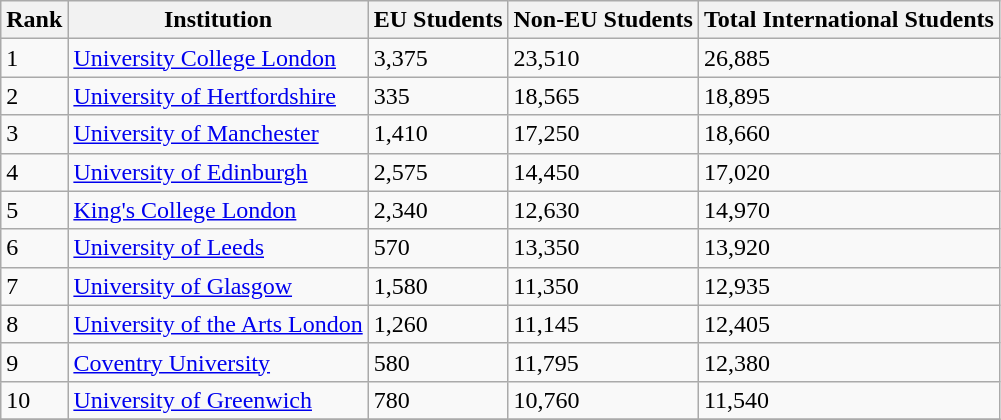<table class="wikitable sortable">
<tr>
<th>Rank</th>
<th>Institution</th>
<th>EU Students</th>
<th>Non-EU Students</th>
<th>Total International Students</th>
</tr>
<tr>
<td>1</td>
<td><a href='#'>University College London</a></td>
<td>3,375</td>
<td>23,510</td>
<td>26,885</td>
</tr>
<tr>
<td>2</td>
<td><a href='#'>University of Hertfordshire</a></td>
<td>335</td>
<td>18,565</td>
<td>18,895</td>
</tr>
<tr>
<td>3</td>
<td><a href='#'>University of Manchester</a></td>
<td>1,410</td>
<td>17,250</td>
<td>18,660</td>
</tr>
<tr>
<td>4</td>
<td><a href='#'>University of Edinburgh</a></td>
<td>2,575</td>
<td>14,450</td>
<td>17,020</td>
</tr>
<tr>
<td>5</td>
<td><a href='#'>King's College London</a></td>
<td>2,340</td>
<td>12,630</td>
<td>14,970</td>
</tr>
<tr>
<td>6</td>
<td><a href='#'>University of Leeds</a></td>
<td>570</td>
<td>13,350</td>
<td>13,920</td>
</tr>
<tr>
<td>7</td>
<td><a href='#'>University of Glasgow</a></td>
<td>1,580</td>
<td>11,350</td>
<td>12,935</td>
</tr>
<tr>
<td>8</td>
<td><a href='#'>University of the Arts London</a></td>
<td>1,260</td>
<td>11,145</td>
<td>12,405</td>
</tr>
<tr>
<td>9</td>
<td><a href='#'>Coventry University</a></td>
<td>580</td>
<td>11,795</td>
<td>12,380</td>
</tr>
<tr>
<td>10</td>
<td><a href='#'>University of Greenwich</a></td>
<td>780</td>
<td>10,760</td>
<td>11,540</td>
</tr>
<tr>
</tr>
</table>
